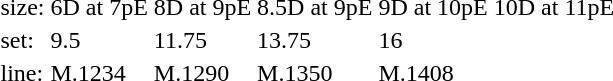<table style="margin-left:40px;">
<tr>
<td>size:</td>
<td>6D at 7pE</td>
<td>8D at 9pE</td>
<td>8.5D at 9pE</td>
<td>9D at 10pE</td>
<td>10D at 11pE</td>
</tr>
<tr>
<td>set:</td>
<td>9.5</td>
<td>11.75</td>
<td>13.75</td>
<td>16</td>
</tr>
<tr>
<td>line:</td>
<td>M.1234</td>
<td>M.1290</td>
<td>M.1350</td>
<td>M.1408</td>
</tr>
</table>
